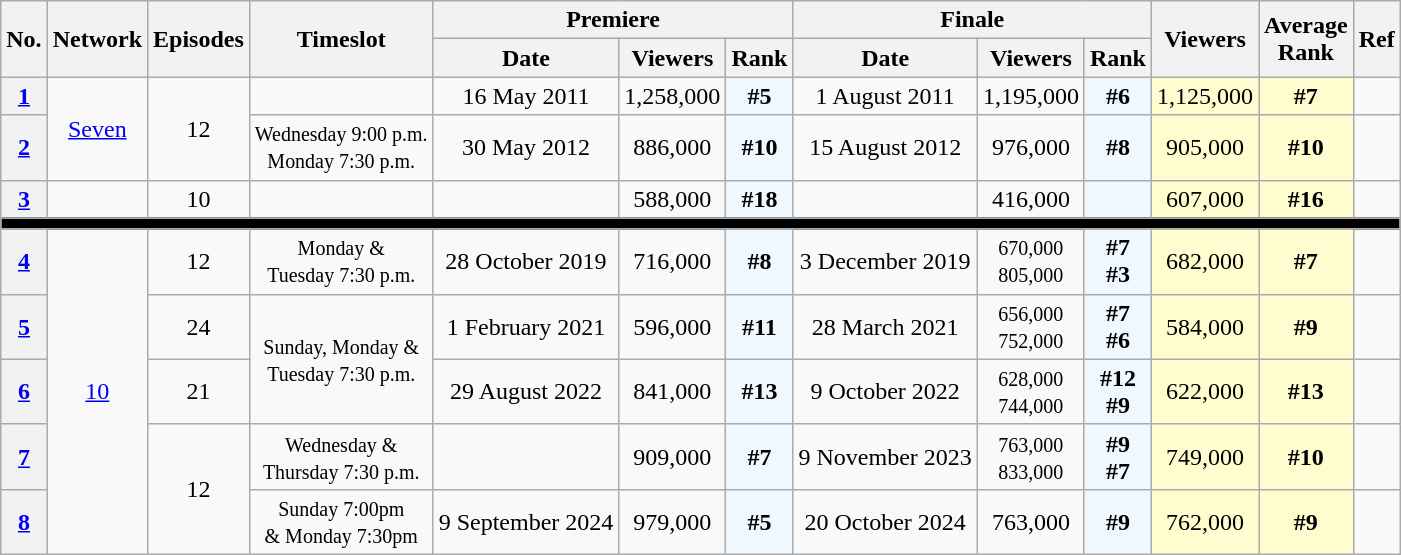<table class="wikitable" style="text-align:center">
<tr>
<th rowspan="2">No.</th>
<th rowspan="2">Network</th>
<th rowspan="2">Episodes</th>
<th rowspan="2">Timeslot</th>
<th colspan="3">Premiere</th>
<th colspan="3">Finale</th>
<th rowspan="2">Viewers</th>
<th rowspan="2">Average<br>Rank</th>
<th rowspan="2">Ref</th>
</tr>
<tr>
<th font-size:smaller; line-height:100%;" span>Date</th>
<th font-size:smaller; line-height:100%;" span>Viewers</th>
<th font-size:smaller; line-height:100%;" span>Rank</th>
<th font-size:smaller; line-height:100%;" span>Date</th>
<th font-size:smaller; line-height:100%;" span>Viewers</th>
<th font-size:smaller; line-height:100%;" span>Rank</th>
</tr>
<tr>
<th><a href='#'>1</a></th>
<td rowspan=2><a href='#'>Seven</a></td>
<td rowspan=2>12</td>
<td></td>
<td>16 May 2011</td>
<td>1,258,000</td>
<td style="background:#F0F8FF"><strong>#5</strong></td>
<td>1 August 2011</td>
<td>1,195,000</td>
<td style="background:#F0F8FF"><strong>#6</strong></td>
<td style="background:#FFFDD0">1,125,000</td>
<td style="background:#FFFDD0"><strong>#7</strong></td>
<td></td>
</tr>
<tr>
<th><a href='#'>2</a></th>
<td><small>Wednesday 9:00 p.m.<br>Monday 7:30 p.m.</small></td>
<td>30 May 2012</td>
<td>886,000</td>
<td style="background:#F0F8FF"><strong>#10</strong></td>
<td>15 August 2012</td>
<td>976,000</td>
<td style="background:#F0F8FF"><strong>#8</strong></td>
<td style="background:#FFFDD0">905,000</td>
<td style="background:#FFFDD0"><strong>#10</strong></td>
<td></td>
</tr>
<tr>
<th><a href='#'>3</a></th>
<td><small></small><br><small></small></td>
<td>10</td>
<td><small><br> </small></td>
<td><br></td>
<td>588,000</td>
<td style="background:#F0F8FF"><strong>#18</strong></td>
<td><small></small><br><small></small></td>
<td>416,000</td>
<td style="background:#F0F8FF"></td>
<td style="background:#FFFDD0">607,000</td>
<td style="background:#FFFDD0"><strong>#16</strong></td>
<td></td>
</tr>
<tr>
<th colspan=17 style="background:black;"></th>
</tr>
<tr>
<th><a href='#'>4</a></th>
<td rowspan=5><a href='#'>10</a></td>
<td>12</td>
<td><small>Monday &<br> Tuesday 7:30 p.m.</small></td>
<td>28 October 2019</td>
<td>716,000</td>
<td style="background:#F0F8FF"><strong>#8</strong></td>
<td>3 December 2019</td>
<td><small>670,000<br>805,000</small></td>
<td style="background:#F0F8FF"><strong>#7</strong><br><strong>#3</strong></td>
<td style="background:#FFFDD0">682,000</td>
<td style="background:#FFFDD0"><strong>#7</strong></td>
<td></td>
</tr>
<tr>
<th><a href='#'>5</a></th>
<td>24</td>
<td rowspan=2><small>Sunday, Monday & <br>Tuesday 7:30 p.m.</small></td>
<td>1 February 2021</td>
<td>596,000</td>
<td style="background:#F0F8FF"><strong>#11</strong></td>
<td>28 March 2021</td>
<td><small>656,000<br>752,000</small></td>
<td style="background:#F0F8FF"><strong>#7</strong><br><strong>#6</strong></td>
<td style="background:#FFFDD0">584,000</td>
<td style="background:#FFFDD0"><strong>#9</strong></td>
<td></td>
</tr>
<tr>
<th><a href='#'>6</a></th>
<td>21</td>
<td>29 August 2022</td>
<td>841,000</td>
<td style="background:#F0F8FF"><strong>#13</strong></td>
<td>9 October 2022</td>
<td><small>628,000<br>744,000</small></td>
<td style="background:#F0F8FF"><strong>#12</strong><br><strong>#9</strong></td>
<td style="background:#FFFDD0">622,000</td>
<td style="background:#FFFDD0"><strong>#13</strong></td>
<td></td>
</tr>
<tr>
<th><a href='#'>7</a></th>
<td rowspan=2>12</td>
<td><small>Wednesday &<br> Thursday 7:30 p.m.</small></td>
<td></td>
<td>909,000</td>
<td style="background:#F0F8FF"><strong>#7</strong></td>
<td>9 November 2023</td>
<td><small>763,000<br>833,000</small></td>
<td style="background:#F0F8FF"><strong>#9</strong><br><strong>#7</strong></td>
<td style="background:#FFFDD0">749,000</td>
<td style="background:#FFFDD0"><strong>#10</strong></td>
<td></td>
</tr>
<tr>
<th><a href='#'>8</a></th>
<td><small>Sunday 7:00pm <br>& Monday 7:30pm</small></td>
<td>9 September 2024</td>
<td>979,000</td>
<td style="background:#F0F8FF"><strong>#5</strong></td>
<td>20 October 2024</td>
<td>763,000</td>
<td style="background:#F0F8FF"><strong>#9</strong></td>
<td style="background:#FFFDD0">762,000</td>
<td style="background:#FFFDD0"><strong>#9</strong></td>
<td></td>
</tr>
</table>
